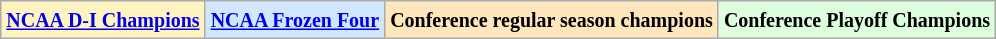<table class="wikitable">
<tr>
<td bgcolor="#FFF3BF"><small><strong><a href='#'>NCAA D-I Champions</a> </strong></small></td>
<td bgcolor="#D0E7FF"><small><strong><a href='#'>NCAA Frozen Four</a></strong></small></td>
<td bgcolor="#FFE6BD"><small><strong>Conference regular season champions</strong></small></td>
<td bgcolor="#ddffdd"><small><strong>Conference Playoff Champions</strong></small></td>
</tr>
</table>
